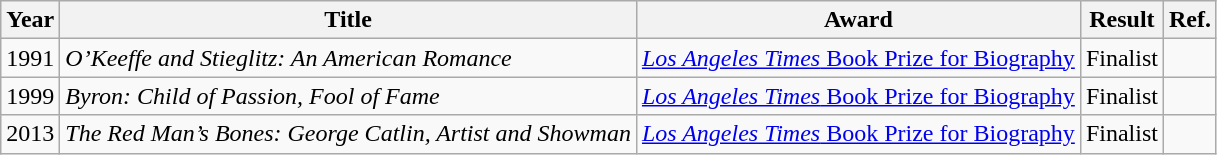<table class="wikitable">
<tr>
<th>Year</th>
<th>Title</th>
<th>Award</th>
<th>Result</th>
<th>Ref.</th>
</tr>
<tr>
<td>1991</td>
<td><em>O’Keeffe and Stieglitz: An American Romance</em></td>
<td><a href='#'><em>Los Angeles Times</em> Book Prize for Biography</a></td>
<td>Finalist</td>
<td></td>
</tr>
<tr>
<td>1999</td>
<td><em>Byron: Child of Passion, Fool of Fame</em></td>
<td><a href='#'><em>Los Angeles Times</em> Book Prize for Biography</a></td>
<td>Finalist</td>
<td></td>
</tr>
<tr>
<td>2013</td>
<td><em>The Red Man’s Bones: George Catlin, Artist and Showman</em></td>
<td><a href='#'><em>Los Angeles Times</em> Book Prize for Biography</a></td>
<td>Finalist</td>
<td></td>
</tr>
</table>
